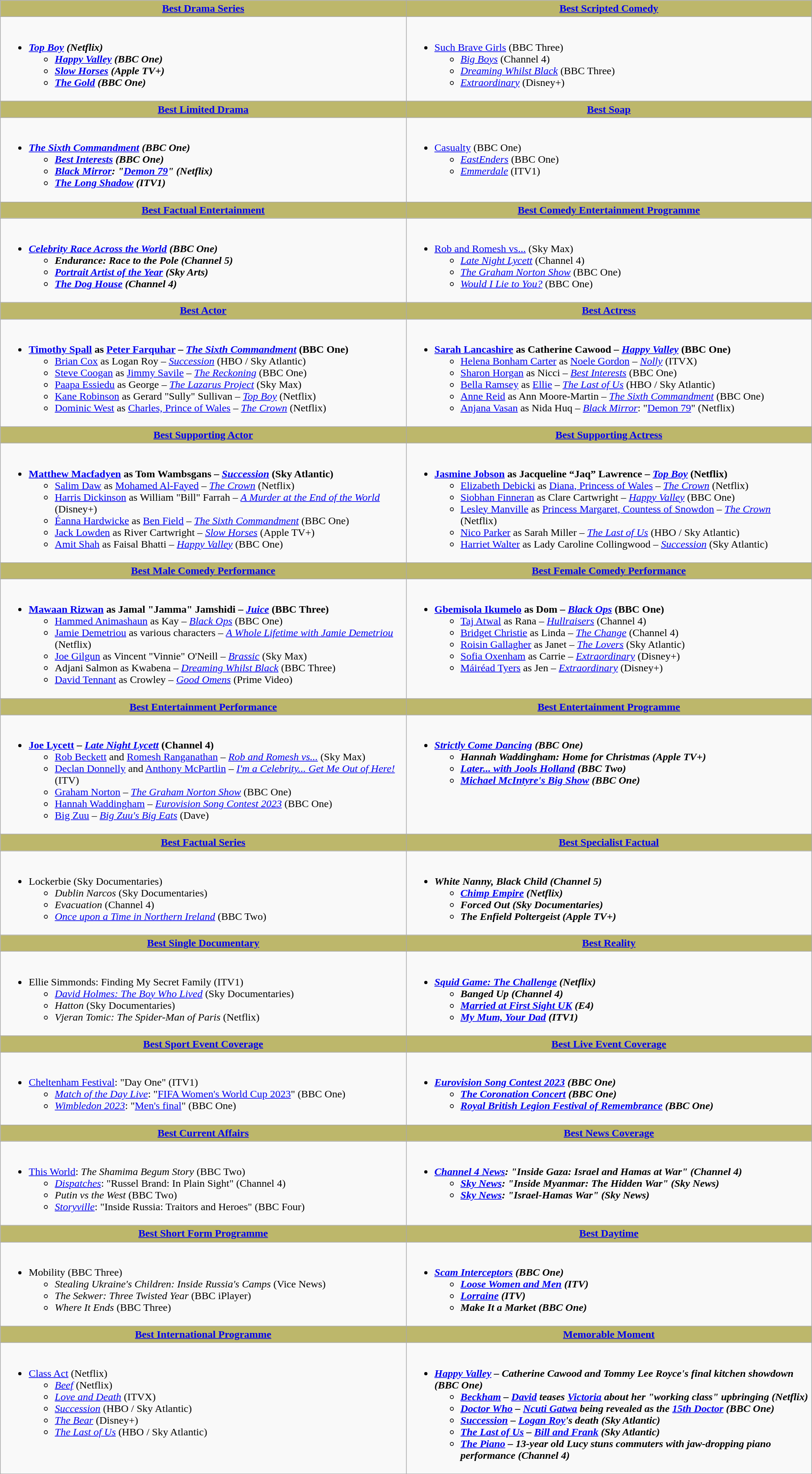<table class=wikitable>
<tr>
<th style="background:#BDB76B;" width:50%"><a href='#'>Best Drama Series</a></th>
<th style="background:#BDB76B;" width:50%"><a href='#'>Best Scripted Comedy</a></th>
</tr>
<tr>
<td valign="top"><br><ul><li><strong><em><a href='#'>Top Boy</a><em> (Netflix)<strong><ul><li></em><a href='#'>Happy Valley</a><em> (BBC One)</li><li></em><a href='#'>Slow Horses</a><em> (Apple TV+)</li><li></em><a href='#'>The Gold</a><em> (BBC One)</li></ul></li></ul></td>
<td valign="top"><br><ul><li></em></strong><a href='#'>Such Brave Girls</a></em> (BBC Three)</strong><ul><li><em><a href='#'>Big Boys</a></em> (Channel 4)</li><li><em><a href='#'>Dreaming Whilst Black</a></em> (BBC Three)</li><li><em><a href='#'>Extraordinary</a></em> (Disney+)</li></ul></li></ul></td>
</tr>
<tr>
<th style="background:#BDB76B;"><a href='#'>Best Limited Drama</a></th>
<th style="background:#BDB76B;"><a href='#'>Best Soap</a></th>
</tr>
<tr>
<td valign="top"><br><ul><li><strong><em><a href='#'>The Sixth Commandment</a><em> (BBC One)<strong><ul><li></em><a href='#'>Best Interests</a><em> (BBC One)</li><li></em><a href='#'>Black Mirror</a><em>: "<a href='#'>Demon 79</a>" (Netflix)</li><li></em><a href='#'>The Long Shadow</a><em> (ITV1)</li></ul></li></ul></td>
<td valign="top"><br><ul><li></em></strong><a href='#'>Casualty</a></em> (BBC One)</strong><ul><li><em><a href='#'>EastEnders</a></em> (BBC One)</li><li><em><a href='#'>Emmerdale</a></em> (ITV1)</li></ul></li></ul></td>
</tr>
<tr>
<th style="background:#BDB76B;"><a href='#'>Best Factual Entertainment</a></th>
<th style="background:#BDB76B;"><a href='#'>Best Comedy Entertainment Programme</a></th>
</tr>
<tr>
<td valign="top"><br><ul><li><strong><em><a href='#'>Celebrity Race Across the World</a><em> (BBC One)<strong><ul><li></em>Endurance: Race to the Pole<em> (Channel 5)</li><li></em><a href='#'>Portrait Artist of the Year</a><em> (Sky Arts)</li><li></em><a href='#'>The Dog House</a><em> (Channel 4)</li></ul></li></ul></td>
<td valign="top"><br><ul><li></em></strong><a href='#'>Rob and Romesh vs...</a></em> (Sky Max)</strong><ul><li><em><a href='#'>Late Night Lycett</a></em> (Channel 4)</li><li><em><a href='#'>The Graham Norton Show</a></em> (BBC One)</li><li><em><a href='#'>Would I Lie to You?</a></em> (BBC One)</li></ul></li></ul></td>
</tr>
<tr>
<th style="background:#BDB76B; width: 50%"><a href='#'>Best Actor</a></th>
<th style="background:#BDB76B; width: 50%"><a href='#'>Best Actress</a></th>
</tr>
<tr>
<td valign="top"><br><ul><li><strong><a href='#'>Timothy Spall</a> as <a href='#'>Peter Farquhar</a> – <em><a href='#'>The Sixth Commandment</a></em> (BBC One)</strong><ul><li><a href='#'>Brian Cox</a> as Logan Roy – <em><a href='#'>Succession</a></em> (HBO / Sky Atlantic)</li><li><a href='#'>Steve Coogan</a> as <a href='#'>Jimmy Savile</a> – <em><a href='#'>The Reckoning</a></em> (BBC One)</li><li><a href='#'>Paapa Essiedu</a> as George – <em><a href='#'>The Lazarus Project</a></em> (Sky Max)</li><li><a href='#'>Kane Robinson</a> as Gerard "Sully" Sullivan – <em><a href='#'>Top Boy</a></em> (Netflix)</li><li><a href='#'>Dominic West</a> as <a href='#'>Charles, Prince of Wales</a> – <em><a href='#'>The Crown</a></em> (Netflix)</li></ul></li></ul></td>
<td valign="top"><br><ul><li><strong><a href='#'>Sarah Lancashire</a> as Catherine Cawood – <em><a href='#'>Happy Valley</a></em> (BBC One)</strong><ul><li><a href='#'>Helena Bonham Carter</a> as <a href='#'>Noele Gordon</a> – <em><a href='#'>Nolly</a></em> (ITVX)</li><li><a href='#'>Sharon Horgan</a> as Nicci – <em><a href='#'>Best Interests</a></em> (BBC One)</li><li><a href='#'>Bella Ramsey</a> as <a href='#'>Ellie</a> – <em><a href='#'>The Last of Us</a></em> (HBO / Sky Atlantic)</li><li><a href='#'>Anne Reid</a> as Ann Moore-Martin – <em><a href='#'>The Sixth Commandment</a></em> (BBC One)</li><li><a href='#'>Anjana Vasan</a> as Nida Huq – <em><a href='#'>Black Mirror</a></em>: "<a href='#'>Demon 79</a>" (Netflix)</li></ul></li></ul></td>
</tr>
<tr>
<th style="background:#BDB76B;"><a href='#'>Best Supporting Actor</a></th>
<th style="background:#BDB76B;"><a href='#'>Best Supporting Actress</a></th>
</tr>
<tr>
<td valign="top"><br><ul><li><strong><a href='#'>Matthew Macfadyen</a> as Tom Wambsgans – <em><a href='#'>Succession</a></em> (Sky Atlantic)</strong><ul><li><a href='#'>Salim Daw</a> as <a href='#'>Mohamed Al-Fayed</a> – <em><a href='#'>The Crown</a></em> (Netflix)</li><li><a href='#'>Harris Dickinson</a> as William "Bill" Farrah – <em><a href='#'>A Murder at the End of the World</a></em> (Disney+)</li><li><a href='#'>Éanna Hardwicke</a> as <a href='#'>Ben Field</a> – <em><a href='#'>The Sixth Commandment</a></em> (BBC One)</li><li><a href='#'>Jack Lowden</a> as River Cartwright – <em><a href='#'>Slow Horses</a></em> (Apple TV+)</li><li><a href='#'>Amit Shah</a> as Faisal Bhatti – <em><a href='#'>Happy Valley</a></em> (BBC One)</li></ul></li></ul></td>
<td valign="top"><br><ul><li><strong><a href='#'>Jasmine Jobson</a> as Jacqueline “Jaq” Lawrence – <em><a href='#'>Top Boy</a></em> (Netflix)</strong><ul><li><a href='#'>Elizabeth Debicki</a> as <a href='#'>Diana, Princess of Wales</a> – <em><a href='#'>The Crown</a></em> (Netflix)</li><li><a href='#'>Siobhan Finneran</a> as Clare Cartwright – <em><a href='#'>Happy Valley</a></em> (BBC One)</li><li><a href='#'>Lesley Manville</a> as <a href='#'>Princess Margaret, Countess of Snowdon</a> – <em><a href='#'>The Crown</a></em> (Netflix)</li><li><a href='#'>Nico Parker</a> as Sarah Miller – <em><a href='#'>The Last of Us</a></em> (HBO / Sky Atlantic)</li><li><a href='#'>Harriet Walter</a> as Lady Caroline Collingwood – <em><a href='#'>Succession</a></em> (Sky Atlantic)</li></ul></li></ul></td>
</tr>
<tr>
<th style="background:#BDB76B;"><a href='#'>Best Male Comedy Performance</a></th>
<th style="background:#BDB76B;"><a href='#'>Best Female Comedy Performance</a></th>
</tr>
<tr>
<td valign="top"><br><ul><li><strong><a href='#'>Mawaan Rizwan</a> as Jamal "Jamma" Jamshidi – <em><a href='#'>Juice</a></em> (BBC Three)</strong><ul><li><a href='#'>Hammed Animashaun</a> as Kay – <em><a href='#'>Black Ops</a></em> (BBC One)</li><li><a href='#'>Jamie Demetriou</a> as various characters – <em><a href='#'>A Whole Lifetime with Jamie Demetriou</a></em> (Netflix)</li><li><a href='#'>Joe Gilgun</a> as Vincent "Vinnie" O'Neill – <em><a href='#'>Brassic</a></em> (Sky Max)</li><li>Adjani Salmon as Kwabena – <em><a href='#'>Dreaming Whilst Black</a></em> (BBC Three)</li><li><a href='#'>David Tennant</a> as Crowley – <em><a href='#'>Good Omens</a></em> (Prime Video)</li></ul></li></ul></td>
<td valign="top"><br><ul><li><strong><a href='#'>Gbemisola Ikumelo</a> as Dom – <em><a href='#'>Black Ops</a></em> (BBC One)</strong><ul><li><a href='#'>Taj Atwal</a> as Rana – <em><a href='#'>Hullraisers</a></em> (Channel 4)</li><li><a href='#'>Bridget Christie</a> as Linda – <em><a href='#'>The Change</a></em> (Channel 4)</li><li><a href='#'>Roisin Gallagher</a> as Janet – <em><a href='#'>The Lovers</a></em> (Sky Atlantic)</li><li><a href='#'>Sofia Oxenham</a> as Carrie – <em><a href='#'>Extraordinary</a></em> (Disney+)</li><li><a href='#'>Máiréad Tyers</a> as Jen – <em><a href='#'>Extraordinary</a></em> (Disney+)</li></ul></li></ul></td>
</tr>
<tr>
<th style="background:#BDB76B;"><a href='#'>Best Entertainment Performance</a></th>
<th style="background:#BDB76B;"><a href='#'>Best Entertainment Programme</a></th>
</tr>
<tr>
<td valign="top"><br><ul><li><strong><a href='#'>Joe Lycett</a> – <em><a href='#'>Late Night Lycett</a></em> (Channel 4)</strong><ul><li><a href='#'>Rob Beckett</a> and <a href='#'>Romesh Ranganathan</a> – <em><a href='#'>Rob and Romesh vs...</a></em> (Sky Max)</li><li><a href='#'>Declan Donnelly</a> and <a href='#'>Anthony McPartlin</a> – <em><a href='#'>I'm a Celebrity... Get Me Out of Here!</a></em> (ITV)</li><li><a href='#'>Graham Norton</a> – <em><a href='#'>The Graham Norton Show</a></em> (BBC One)</li><li><a href='#'>Hannah Waddingham</a> – <em><a href='#'>Eurovision Song Contest 2023</a> </em> (BBC One)</li><li><a href='#'>Big Zuu</a> – <em><a href='#'>Big Zuu's Big Eats</a></em> (Dave)</li></ul></li></ul></td>
<td valign="top"><br><ul><li><strong><em><a href='#'>Strictly Come Dancing</a><em> (BBC One)<strong><ul><li></em>Hannah Waddingham: Home for Christmas<em> (Apple TV+)</li><li></em><a href='#'>Later... with Jools Holland</a><em> (BBC Two)</li><li></em><a href='#'>Michael McIntyre's Big Show</a><em> (BBC One)</li></ul></li></ul></td>
</tr>
<tr>
<th style="background:#BDB76B;"><a href='#'>Best Factual Series</a></th>
<th style="background:#BDB76B;"><a href='#'>Best Specialist Factual</a></th>
</tr>
<tr>
<td valign="top"><br><ul><li></em></strong>Lockerbie</em> (Sky Documentaries)</strong><ul><li><em>Dublin Narcos</em> (Sky Documentaries)</li><li><em>Evacuation</em> (Channel 4)</li><li><em><a href='#'>Once upon a Time in Northern Ireland</a></em> (BBC Two)</li></ul></li></ul></td>
<td valign="top"><br><ul><li><strong><em>White Nanny, Black Child<em> (Channel 5)<strong><ul><li></em><a href='#'>Chimp Empire</a><em> (Netflix)</li><li></em>Forced Out<em> (Sky Documentaries)</li><li></em>The Enfield Poltergeist<em> (Apple TV+)</li></ul></li></ul></td>
</tr>
<tr>
<th style="background:#BDB76B;"><a href='#'>Best Single Documentary</a></th>
<th style="background:#BDB76B;"><a href='#'>Best Reality</a></th>
</tr>
<tr>
<td valign="top"><br><ul><li></em></strong>Ellie Simmonds: Finding My Secret Family</em> (ITV1)</strong><ul><li><em><a href='#'>David Holmes: The Boy Who Lived</a></em> (Sky Documentaries)</li><li><em>Hatton</em> (Sky Documentaries)</li><li><em>Vjeran Tomic: The Spider-Man of Paris</em> (Netflix)</li></ul></li></ul></td>
<td valign="top"><br><ul><li><strong><em><a href='#'>Squid Game: The Challenge</a><em> (Netflix)<strong><ul><li></em>Banged Up<em> (Channel 4)</li><li></em><a href='#'>Married at First Sight UK</a><em> (E4)</li><li></em><a href='#'>My Mum, Your Dad</a><em> (ITV1)</li></ul></li></ul></td>
</tr>
<tr>
<th style="background:#BDB76B;"><a href='#'>Best Sport Event Coverage</a></th>
<th style="background:#BDB76B;"><a href='#'>Best Live Event Coverage</a></th>
</tr>
<tr>
<td valign="top"><br><ul><li></em></strong><a href='#'>Cheltenham Festival</a></em>: "Day One" (ITV1)</strong><ul><li><em><a href='#'>Match of the Day Live</a></em>: "<a href='#'>FIFA Women's World Cup 2023</a>" (BBC One)</li><li><em><a href='#'>Wimbledon 2023</a></em>: "<a href='#'>Men's final</a>" (BBC One)</li></ul></li></ul></td>
<td valign="top"><br><ul><li><strong><em><a href='#'>Eurovision Song Contest 2023</a><em> (BBC One)<strong><ul><li></em><a href='#'>The Coronation Concert</a><em> (BBC One)</li><li></em><a href='#'>Royal British Legion Festival of Remembrance</a><em> (BBC One)</li></ul></li></ul></td>
</tr>
<tr>
<th style="background:#BDB76B;"><a href='#'>Best Current Affairs</a></th>
<th style="background:#BDB76B;"><a href='#'>Best News Coverage</a></th>
</tr>
<tr>
<td valign="top"><br><ul><li></em></strong><a href='#'>This World</a></em>: <em>The Shamima Begum Story</em> (BBC Two)</strong><ul><li><em><a href='#'>Dispatches</a></em>: "Russel Brand: In Plain Sight" (Channel 4)</li><li><em>Putin vs the West</em> (BBC Two)</li><li><em><a href='#'>Storyville</a></em>: "Inside Russia: Traitors and Heroes" (BBC Four)</li></ul></li></ul></td>
<td valign="top"><br><ul><li><strong><em><a href='#'>Channel 4 News</a><em>: "Inside Gaza: Israel and Hamas at War" (Channel 4)<strong><ul><li></em><a href='#'>Sky News</a><em>: "Inside Myanmar: The Hidden War" (Sky News)</li><li></em><a href='#'>Sky News</a><em>: "Israel-Hamas War" (Sky News)</li></ul></li></ul></td>
</tr>
<tr>
<th style="background:#BDB76B;"><a href='#'>Best Short Form Programme</a></th>
<th style="background:#BDB76B;"><a href='#'>Best Daytime</a></th>
</tr>
<tr>
<td valign="top"><br><ul><li></em></strong>Mobility</em> (BBC Three)</strong><ul><li><em>Stealing Ukraine's Children: Inside Russia's Camps</em> (Vice News)</li><li><em>The Sekwer: Three Twisted Year</em> (BBC iPlayer)</li><li><em>Where It Ends</em> (BBC Three)</li></ul></li></ul></td>
<td valign="top"><br><ul><li><strong><em><a href='#'>Scam Interceptors</a><em> (BBC One)<strong><ul><li></em><a href='#'>Loose Women and Men</a><em> (ITV)</li><li></em><a href='#'>Lorraine</a><em> (ITV)</li><li></em>Make It a Market<em> (BBC One)</li></ul></li></ul></td>
</tr>
<tr>
<th style="background:#BDB76B;"><a href='#'>Best International Programme</a></th>
<th style="background:#BDB76B;"><a href='#'>Memorable Moment</a></th>
</tr>
<tr>
<td valign="top"><br><ul><li></em></strong><a href='#'>Class Act</a></em> (Netflix)</strong><ul><li><em><a href='#'>Beef</a></em> (Netflix)</li><li><em><a href='#'>Love and Death</a></em> (ITVX)</li><li><em><a href='#'>Succession</a></em> (HBO / Sky Atlantic)</li><li><em><a href='#'>The Bear</a></em> (Disney+)</li><li><em><a href='#'>The Last of Us</a></em> (HBO / Sky Atlantic)</li></ul></li></ul></td>
<td valign="top"><br><ul><li><strong><em><a href='#'>Happy Valley</a><em> – Catherine Cawood and Tommy Lee Royce's final kitchen showdown (BBC One)<strong><ul><li></em><a href='#'>Beckham</a><em> – <a href='#'>David</a> teases <a href='#'>Victoria</a> about her "working class" upbringing (Netflix)</li><li></em><a href='#'>Doctor Who</a><em> – <a href='#'>Ncuti Gatwa</a> being revealed as the <a href='#'>15th Doctor</a> (BBC One)</li><li></em><a href='#'>Succession</a><em> – <a href='#'>Logan Roy</a>'s death (Sky Atlantic)</li><li></em><a href='#'>The Last of Us</a><em> – <a href='#'>Bill and Frank</a> (Sky Atlantic)</li><li></em><a href='#'>The Piano</a><em> – 13-year old Lucy stuns commuters with jaw-dropping piano performance (Channel 4)</li></ul></li></ul></td>
</tr>
</table>
